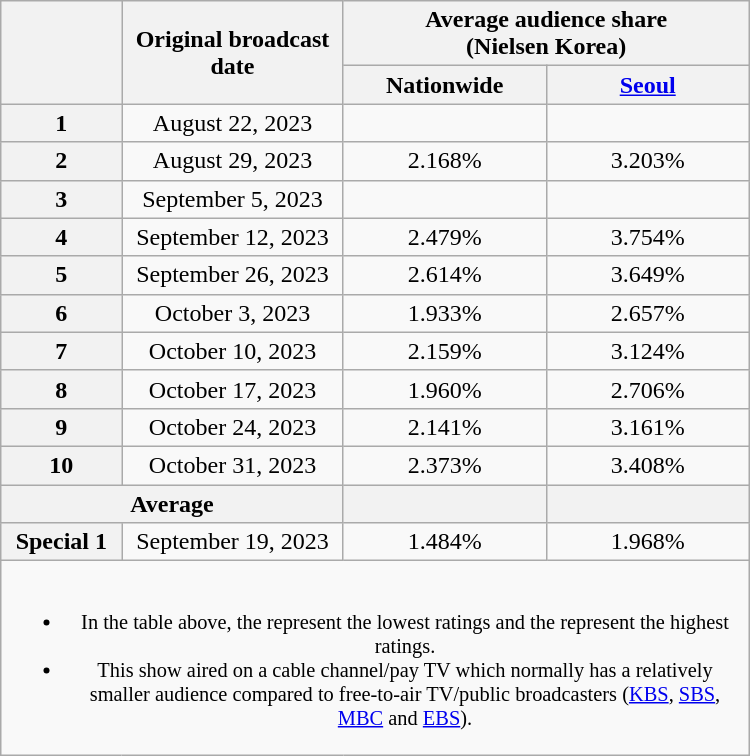<table class="wikitable" style="text-align:center;max-width:500px; margin-left: auto; margin-right: auto; border: none;">
<tr>
<th scope="col" rowspan="2"></th>
<th scope="col" rowspan="2">Original broadcast date</th>
<th scope="col" colspan="2">Average audience share<br>(Nielsen Korea)</th>
</tr>
<tr>
<th scope="col" style="width:8em">Nationwide</th>
<th scope="col" style="width:8em"><a href='#'>Seoul</a></th>
</tr>
<tr>
<th scope="row">1</th>
<td>August 22, 2023</td>
<td><strong></strong> </td>
<td><strong></strong> </td>
</tr>
<tr>
<th scope="row">2</th>
<td>August 29, 2023</td>
<td>2.168% </td>
<td>3.203% </td>
</tr>
<tr>
<th scope="row">3</th>
<td>September 5, 2023</td>
<td><strong></strong> </td>
<td><strong></strong> </td>
</tr>
<tr>
<th scope="row">4</th>
<td>September 12, 2023</td>
<td>2.479% </td>
<td>3.754% </td>
</tr>
<tr>
<th scope="row">5</th>
<td>September 26, 2023</td>
<td>2.614% </td>
<td>3.649% </td>
</tr>
<tr>
<th scope="row">6</th>
<td>October 3, 2023</td>
<td>1.933% </td>
<td>2.657% </td>
</tr>
<tr>
<th scope="row">7</th>
<td>October 10, 2023</td>
<td>2.159% </td>
<td>3.124% </td>
</tr>
<tr>
<th scope="row">8</th>
<td>October 17, 2023</td>
<td>1.960% </td>
<td>2.706% </td>
</tr>
<tr>
<th scope="row">9</th>
<td>October 24, 2023</td>
<td>2.141% </td>
<td>3.161% </td>
</tr>
<tr>
<th scope="row">10</th>
<td>October 31, 2023</td>
<td>2.373% </td>
<td>3.408% </td>
</tr>
<tr>
<th colspan="2">Average</th>
<th></th>
<th></th>
</tr>
<tr>
<th scope="row">Special 1</th>
<td>September 19, 2023</td>
<td>1.484% </td>
<td>1.968% </td>
</tr>
<tr>
<td colspan="4" style="font-size:85%"><br><ul><li>In the table above, the  represent the lowest ratings and the  represent the highest ratings.</li><li>This show aired on a cable channel/pay TV which normally has a relatively smaller audience compared to free-to-air TV/public broadcasters (<a href='#'>KBS</a>, <a href='#'>SBS</a>, <a href='#'>MBC</a> and <a href='#'>EBS</a>).</li></ul></td>
</tr>
</table>
